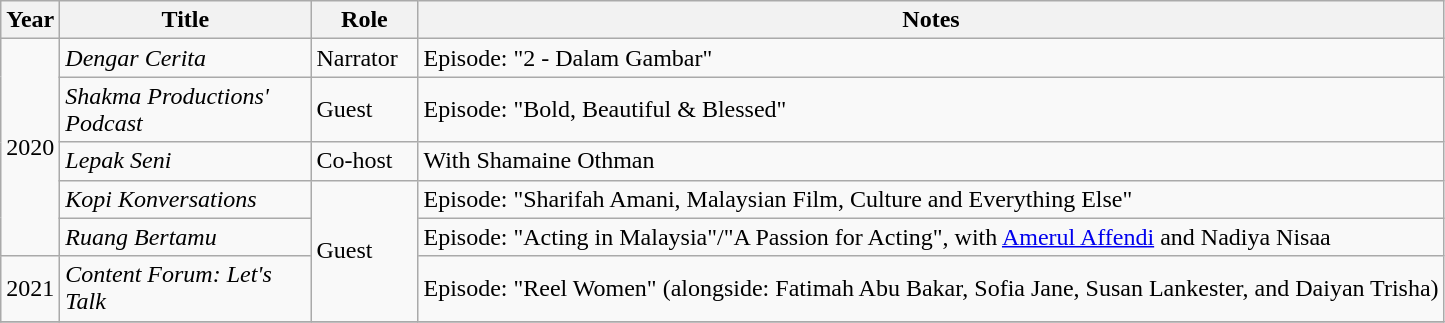<table class="wikitable">
<tr>
<th scope="col" style="width:2em;">Year</th>
<th scope="col" style="width:10em;">Title</th>
<th scope="col" style="width:4em;">Role</th>
<th>Notes</th>
</tr>
<tr>
<td rowspan="5">2020</td>
<td><em>Dengar Cerita</em></td>
<td>Narrator</td>
<td>Episode: "2 - Dalam Gambar"</td>
</tr>
<tr>
<td><em>Shakma Productions' Podcast</em></td>
<td>Guest</td>
<td>Episode: "Bold, Beautiful & Blessed"</td>
</tr>
<tr>
<td><em>Lepak Seni</em></td>
<td>Co-host</td>
<td>With Shamaine Othman</td>
</tr>
<tr>
<td><em>Kopi Konversations</em></td>
<td rowspan="3">Guest</td>
<td>Episode: "Sharifah Amani, Malaysian Film, Culture and Everything Else"</td>
</tr>
<tr>
<td><em>Ruang Bertamu</em></td>
<td>Episode: "Acting in Malaysia"/"A Passion for Acting", with <a href='#'>Amerul Affendi</a> and Nadiya Nisaa</td>
</tr>
<tr>
<td>2021</td>
<td><em>Content Forum: Let's Talk</em></td>
<td>Episode: "Reel Women" (alongside: Fatimah Abu Bakar, Sofia Jane, Susan Lankester, and Daiyan Trisha)</td>
</tr>
<tr>
</tr>
</table>
